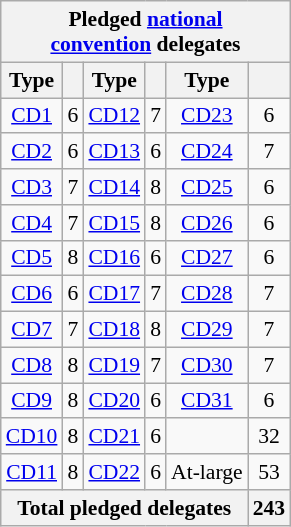<table class="wikitable sortable" style="font-size:90%;text-align:center;float:none;padding:5px;">
<tr>
<th colspan="8">Pledged <a href='#'>national<br>convention</a> delegates</th>
</tr>
<tr>
<th>Type</th>
<th></th>
<th>Type</th>
<th></th>
<th>Type</th>
<th></th>
</tr>
<tr>
<td><a href='#'>CD1</a></td>
<td>6</td>
<td><a href='#'>CD12</a></td>
<td>7</td>
<td><a href='#'>CD23</a></td>
<td>6</td>
</tr>
<tr>
<td><a href='#'>CD2</a></td>
<td>6</td>
<td><a href='#'>CD13</a></td>
<td>6</td>
<td><a href='#'>CD24</a></td>
<td>7</td>
</tr>
<tr>
<td><a href='#'>CD3</a></td>
<td>7</td>
<td><a href='#'>CD14</a></td>
<td>8</td>
<td><a href='#'>CD25</a></td>
<td>6</td>
</tr>
<tr>
<td><a href='#'>CD4</a></td>
<td>7</td>
<td><a href='#'>CD15</a></td>
<td>8</td>
<td><a href='#'>CD26</a></td>
<td>6</td>
</tr>
<tr>
<td><a href='#'>CD5</a></td>
<td>8</td>
<td><a href='#'>CD16</a></td>
<td>6</td>
<td><a href='#'>CD27</a></td>
<td>6</td>
</tr>
<tr>
<td><a href='#'>CD6</a></td>
<td>6</td>
<td><a href='#'>CD17</a></td>
<td>7</td>
<td><a href='#'>CD28</a></td>
<td>7</td>
</tr>
<tr>
<td><a href='#'>CD7</a></td>
<td>7</td>
<td><a href='#'>CD18</a></td>
<td>8</td>
<td><a href='#'>CD29</a></td>
<td>7</td>
</tr>
<tr>
<td><a href='#'>CD8</a></td>
<td>8</td>
<td><a href='#'>CD19</a></td>
<td>7</td>
<td><a href='#'>CD30</a></td>
<td>7</td>
</tr>
<tr>
<td><a href='#'>CD9</a></td>
<td>8</td>
<td><a href='#'>CD20</a></td>
<td>6</td>
<td><a href='#'>CD31</a></td>
<td>6</td>
</tr>
<tr>
<td><a href='#'>CD10</a></td>
<td>8</td>
<td><a href='#'>CD21</a></td>
<td>6</td>
<td></td>
<td>32</td>
</tr>
<tr>
<td><a href='#'>CD11</a></td>
<td>8</td>
<td><a href='#'>CD22</a></td>
<td>6</td>
<td>At-large</td>
<td>53</td>
</tr>
<tr>
<th colspan="5">Total pledged delegates</th>
<th>243</th>
</tr>
</table>
